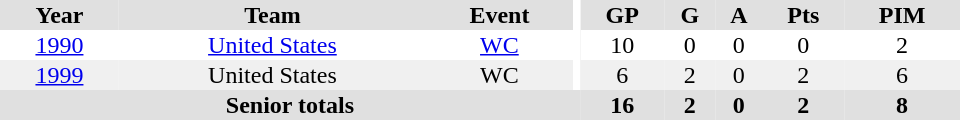<table border="0" cellpadding="1" cellspacing="0" ID="Table3" style="text-align:center; width:40em">
<tr bgcolor="#e0e0e0">
<th>Year</th>
<th>Team</th>
<th>Event</th>
<th rowspan="102" bgcolor="#ffffff"></th>
<th>GP</th>
<th>G</th>
<th>A</th>
<th>Pts</th>
<th>PIM</th>
</tr>
<tr>
<td><a href='#'>1990</a></td>
<td><a href='#'>United States</a></td>
<td><a href='#'>WC</a></td>
<td>10</td>
<td>0</td>
<td>0</td>
<td>0</td>
<td>2</td>
</tr>
<tr bgcolor="#f0f0f0">
<td><a href='#'>1999</a></td>
<td>United States</td>
<td>WC</td>
<td>6</td>
<td>2</td>
<td>0</td>
<td>2</td>
<td>6</td>
</tr>
<tr bgcolor="#e0e0e0">
<th colspan="4">Senior totals</th>
<th>16</th>
<th>2</th>
<th>0</th>
<th>2</th>
<th>8</th>
</tr>
</table>
